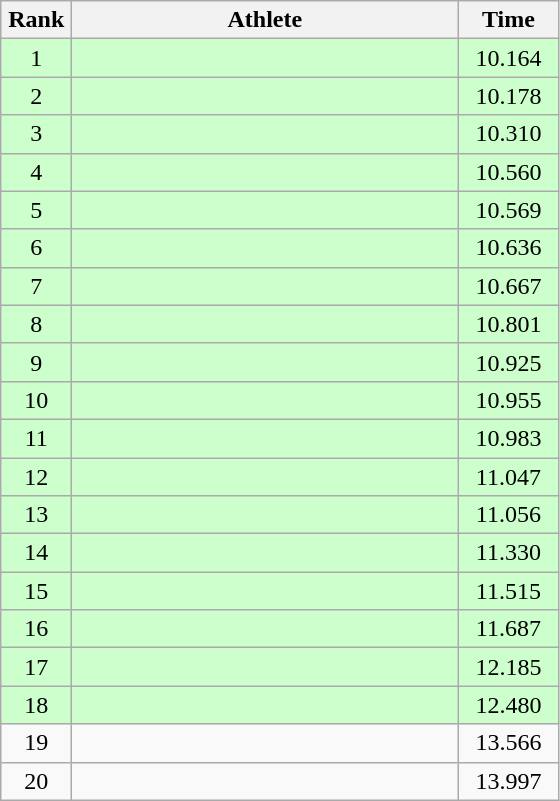<table class=wikitable style="text-align:center">
<tr>
<th width=40>Rank</th>
<th width=250>Athlete</th>
<th width=60>Time</th>
</tr>
<tr bgcolor="ccffcc">
<td>1</td>
<td align=left></td>
<td>10.164</td>
</tr>
<tr bgcolor="ccffcc">
<td>2</td>
<td align=left></td>
<td>10.178</td>
</tr>
<tr bgcolor="ccffcc">
<td>3</td>
<td align=left></td>
<td>10.310</td>
</tr>
<tr bgcolor="ccffcc">
<td>4</td>
<td align=left></td>
<td>10.560</td>
</tr>
<tr bgcolor="ccffcc">
<td>5</td>
<td align=left></td>
<td>10.569</td>
</tr>
<tr bgcolor="ccffcc">
<td>6</td>
<td align=left></td>
<td>10.636</td>
</tr>
<tr bgcolor="ccffcc">
<td>7</td>
<td align=left></td>
<td>10.667</td>
</tr>
<tr bgcolor="ccffcc">
<td>8</td>
<td align=left></td>
<td>10.801</td>
</tr>
<tr bgcolor="ccffcc">
<td>9</td>
<td align=left></td>
<td>10.925</td>
</tr>
<tr bgcolor="ccffcc">
<td>10</td>
<td align=left></td>
<td>10.955</td>
</tr>
<tr bgcolor="ccffcc">
<td>11</td>
<td align=left></td>
<td>10.983</td>
</tr>
<tr bgcolor="ccffcc">
<td>12</td>
<td align=left></td>
<td>11.047</td>
</tr>
<tr bgcolor="ccffcc">
<td>13</td>
<td align=left></td>
<td>11.056</td>
</tr>
<tr bgcolor="ccffcc">
<td>14</td>
<td align=left></td>
<td>11.330</td>
</tr>
<tr bgcolor="ccffcc">
<td>15</td>
<td align=left></td>
<td>11.515</td>
</tr>
<tr bgcolor="ccffcc">
<td>16</td>
<td align=left></td>
<td>11.687</td>
</tr>
<tr bgcolor="ccffcc">
<td>17</td>
<td align=left></td>
<td>12.185</td>
</tr>
<tr bgcolor="ccffcc">
<td>18</td>
<td align=left></td>
<td>12.480</td>
</tr>
<tr>
<td>19</td>
<td align=left></td>
<td>13.566</td>
</tr>
<tr>
<td>20</td>
<td align=left></td>
<td>13.997</td>
</tr>
</table>
